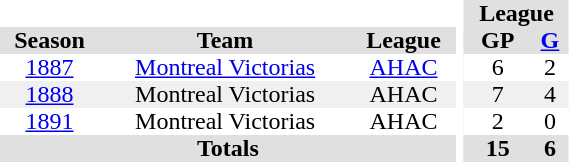<table BORDER="0" CELLPADDING="0" CELLSPACING="0" width="30%">
<tr bgcolor="#e0e0e0">
<th colspan="3" bgcolor="#ffffff"> </th>
<th rowspan="99" bgcolor="#ffffff"> </th>
<th colspan="2">League</th>
</tr>
<tr bgcolor="#e0e0e0">
<th>Season</th>
<th>Team</th>
<th>League</th>
<th>GP</th>
<th><a href='#'>G</a></th>
</tr>
<tr ALIGN="center">
<td><a href='#'>1887</a></td>
<td><a href='#'>Montreal Victorias</a></td>
<td><a href='#'>AHAC</a></td>
<td>6</td>
<td>2</td>
</tr>
<tr ALIGN="center"  bgcolor="#f0f0f0">
<td><a href='#'>1888</a></td>
<td>Montreal Victorias</td>
<td>AHAC</td>
<td>7</td>
<td>4</td>
</tr>
<tr ALIGN="center">
<td><a href='#'>1891</a></td>
<td>Montreal Victorias</td>
<td>AHAC</td>
<td>2</td>
<td>0</td>
</tr>
<tr bgcolor="#e0e0e0">
<th colspan="3">Totals</th>
<th>15</th>
<th>6</th>
</tr>
</table>
